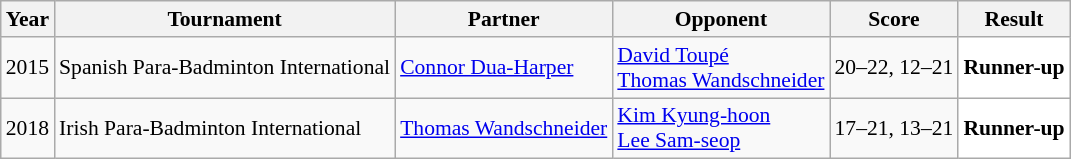<table class="sortable wikitable" style="font-size: 90%;">
<tr>
<th>Year</th>
<th>Tournament</th>
<th>Partner</th>
<th>Opponent</th>
<th>Score</th>
<th>Result</th>
</tr>
<tr>
<td align="center">2015</td>
<td align="left">Spanish Para-Badminton International</td>
<td> <a href='#'>Connor Dua-Harper</a></td>
<td align="left"> <a href='#'>David Toupé</a> <br> <a href='#'>Thomas Wandschneider</a></td>
<td align="left">20–22, 12–21</td>
<td style="text-align:left; background:white"> <strong>Runner-up</strong></td>
</tr>
<tr>
<td align="center">2018</td>
<td align="left">Irish Para-Badminton International</td>
<td> <a href='#'>Thomas Wandschneider</a></td>
<td align="left"> <a href='#'>Kim Kyung-hoon</a><br> <a href='#'>Lee Sam-seop</a></td>
<td align="left">17–21, 13–21</td>
<td style="text-align:left; background:white"> <strong>Runner-up</strong></td>
</tr>
</table>
